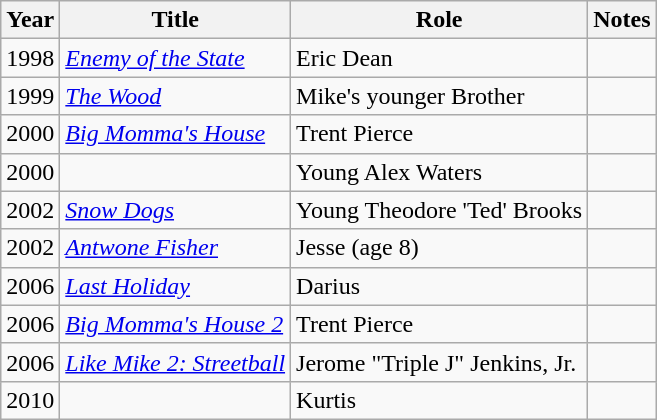<table class="wikitable sortable">
<tr>
<th>Year</th>
<th>Title</th>
<th>Role</th>
<th class="unsortable">Notes</th>
</tr>
<tr>
<td>1998</td>
<td><em><a href='#'>Enemy of the State</a></em></td>
<td>Eric Dean</td>
<td></td>
</tr>
<tr>
<td>1999</td>
<td><em><a href='#'>The Wood</a></em></td>
<td>Mike's younger Brother</td>
<td></td>
</tr>
<tr>
<td>2000</td>
<td><em><a href='#'>Big Momma's House</a></em></td>
<td>Trent Pierce</td>
<td></td>
</tr>
<tr>
<td>2000</td>
<td><em></em></td>
<td>Young Alex Waters</td>
<td></td>
</tr>
<tr>
<td>2002</td>
<td><em><a href='#'>Snow Dogs</a></em></td>
<td>Young Theodore 'Ted' Brooks</td>
<td></td>
</tr>
<tr>
<td>2002</td>
<td><em><a href='#'>Antwone Fisher</a></em></td>
<td>Jesse (age 8)</td>
<td></td>
</tr>
<tr>
<td>2006</td>
<td><em><a href='#'>Last Holiday</a></em></td>
<td>Darius</td>
<td></td>
</tr>
<tr>
<td>2006</td>
<td><em><a href='#'>Big Momma's House 2</a></em></td>
<td>Trent Pierce</td>
<td></td>
</tr>
<tr>
<td>2006</td>
<td><em><a href='#'>Like Mike 2: Streetball</a></em></td>
<td>Jerome "Triple J" Jenkins, Jr.</td>
<td></td>
</tr>
<tr>
<td>2010</td>
<td><em></em></td>
<td>Kurtis</td>
<td></td>
</tr>
</table>
